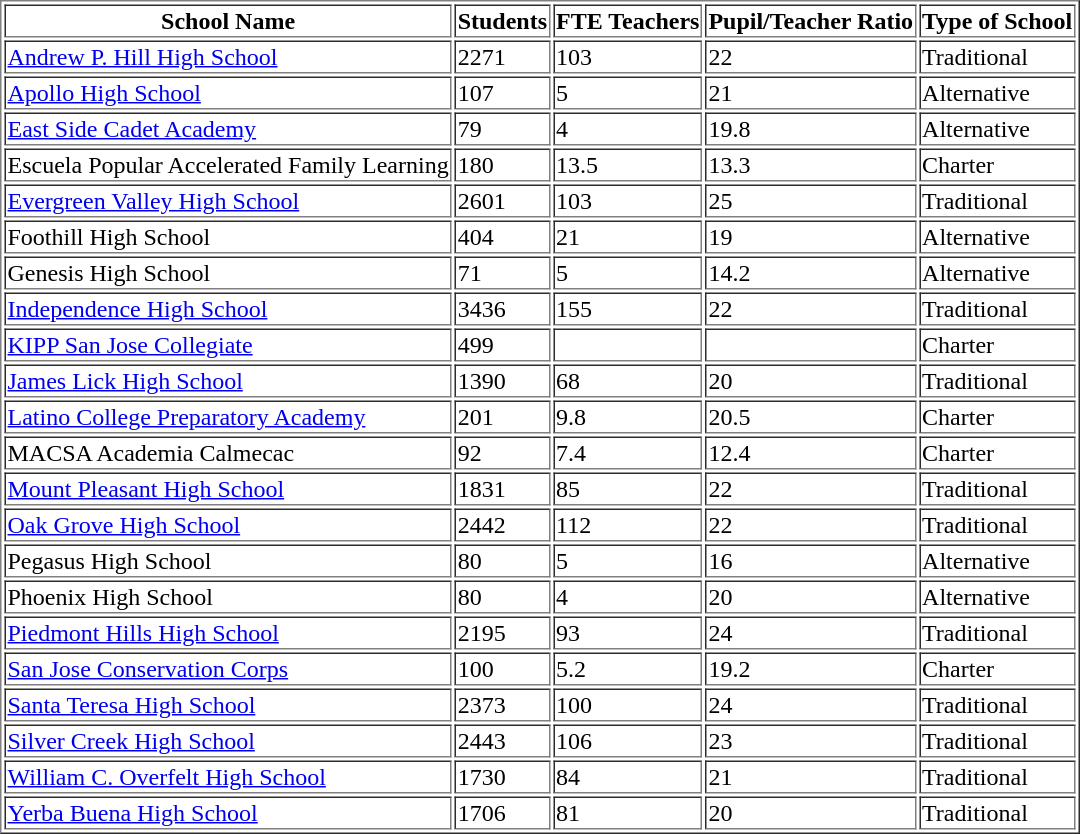<table border="1">
<tr>
<th>School Name</th>
<th>Students</th>
<th>FTE Teachers</th>
<th>Pupil/Teacher Ratio</th>
<th>Type of School</th>
</tr>
<tr ---->
<td><a href='#'>Andrew P. Hill High School</a></td>
<td>2271</td>
<td>103</td>
<td>22<br></td>
<td colspan="3">Traditional</td>
</tr>
<tr ---->
<td><a href='#'>Apollo High School</a></td>
<td>107</td>
<td>5</td>
<td>21<br></td>
<td colspan="3">Alternative</td>
</tr>
<tr ---->
<td><a href='#'>East Side Cadet Academy</a></td>
<td>79</td>
<td>4</td>
<td>19.8<br></td>
<td colspan="3">Alternative</td>
</tr>
<tr ---->
<td>Escuela Popular Accelerated Family Learning</td>
<td>180</td>
<td>13.5</td>
<td>13.3<br></td>
<td colspan="3">Charter</td>
</tr>
<tr ---->
<td><a href='#'>Evergreen Valley High School</a></td>
<td>2601</td>
<td>103</td>
<td>25<br></td>
<td colspan="3">Traditional</td>
</tr>
<tr ---->
<td>Foothill High School</td>
<td>404</td>
<td>21</td>
<td>19<br></td>
<td colspan="3">Alternative</td>
</tr>
<tr ---->
<td>Genesis High School</td>
<td>71</td>
<td>5</td>
<td>14.2<br></td>
<td colspan="3">Alternative</td>
</tr>
<tr ---->
<td><a href='#'>Independence High School</a></td>
<td>3436</td>
<td>155</td>
<td>22<br></td>
<td colspan="3">Traditional</td>
</tr>
<tr ---->
<td><a href='#'>KIPP San Jose Collegiate</a></td>
<td>499</td>
<td></td>
<td><br></td>
<td colspan="3">Charter</td>
</tr>
<tr ---->
<td><a href='#'>James Lick High School</a></td>
<td>1390</td>
<td>68</td>
<td>20<br></td>
<td colspan="3">Traditional</td>
</tr>
<tr ---->
<td><a href='#'>Latino College Preparatory Academy</a></td>
<td>201</td>
<td>9.8</td>
<td>20.5<br></td>
<td colspan="3">Charter</td>
</tr>
<tr ---->
<td>MACSA Academia Calmecac</td>
<td>92</td>
<td>7.4</td>
<td>12.4<br></td>
<td colspan="3">Charter</td>
</tr>
<tr ---->
<td><a href='#'>Mount Pleasant High School</a></td>
<td>1831</td>
<td>85</td>
<td>22<br></td>
<td colspan="3">Traditional</td>
</tr>
<tr ---->
<td><a href='#'>Oak Grove High School</a></td>
<td>2442</td>
<td>112</td>
<td>22<br></td>
<td colspan="3">Traditional</td>
</tr>
<tr ---->
<td>Pegasus High School</td>
<td>80</td>
<td>5</td>
<td>16<br></td>
<td colspan="3">Alternative</td>
</tr>
<tr ---->
<td>Phoenix High School</td>
<td>80</td>
<td>4</td>
<td>20<br></td>
<td colspan="3">Alternative</td>
</tr>
<tr ---->
<td><a href='#'>Piedmont Hills High School</a></td>
<td>2195</td>
<td>93</td>
<td>24<br></td>
<td colspan="3">Traditional</td>
</tr>
<tr ---->
<td><a href='#'>San Jose Conservation Corps</a></td>
<td>100</td>
<td>5.2</td>
<td>19.2<br></td>
<td colspan="3">Charter</td>
</tr>
<tr ---->
<td><a href='#'>Santa Teresa High School</a></td>
<td>2373</td>
<td>100</td>
<td>24<br></td>
<td colspan="3">Traditional</td>
</tr>
<tr ---->
<td><a href='#'>Silver Creek High School</a></td>
<td>2443</td>
<td>106</td>
<td>23<br></td>
<td colspan="3">Traditional</td>
</tr>
<tr ---->
<td><a href='#'>William C. Overfelt High School</a></td>
<td>1730</td>
<td>84</td>
<td>21<br></td>
<td colspan="3">Traditional</td>
</tr>
<tr ---->
<td><a href='#'>Yerba Buena High School</a></td>
<td>1706</td>
<td>81</td>
<td>20<br></td>
<td colspan="3">Traditional</td>
</tr>
</table>
